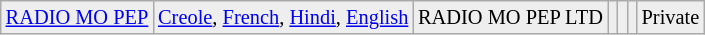<table class="wikitable" style="font-size:85%;">
<tr bgcolor=#EEEEEE>
<td><a href='#'>RADIO MO PEP</a></td>
<td><a href='#'>Creole</a>, <a href='#'>French</a>, <a href='#'>Hindi</a>, <a href='#'>English</a></td>
<td>RADIO MO PEP LTD</td>
<td></td>
<td></td>
<td></td>
<td>Private</td>
</tr>
</table>
